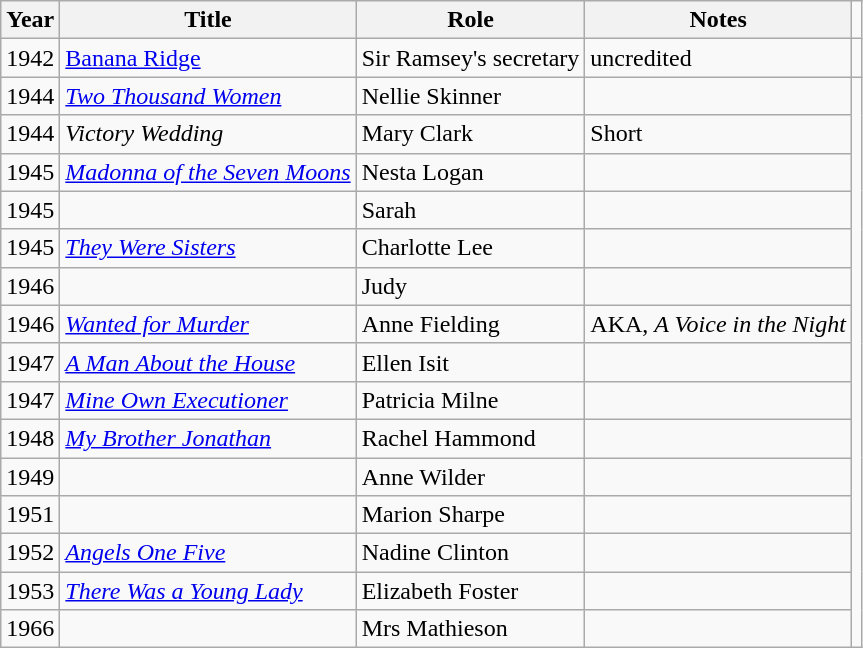<table class="wikitable sortable">
<tr>
<th>Year</th>
<th>Title</th>
<th>Role</th>
<th class="unsortable">Notes</th>
</tr>
<tr>
<td>1942</td>
<td><a href='#'>Banana Ridge</a></td>
<td>Sir Ramsey's secretary</td>
<td>uncredited</td>
<td></td>
</tr>
<tr>
<td>1944</td>
<td><em><a href='#'>Two Thousand Women</a></em></td>
<td>Nellie Skinner</td>
<td></td>
</tr>
<tr>
<td>1944</td>
<td><em>Victory Wedding</em></td>
<td>Mary Clark</td>
<td>Short</td>
</tr>
<tr>
<td>1945</td>
<td><em><a href='#'>Madonna of the Seven Moons</a></em></td>
<td>Nesta Logan</td>
<td></td>
</tr>
<tr>
<td>1945</td>
<td><em></em></td>
<td>Sarah</td>
<td></td>
</tr>
<tr>
<td>1945</td>
<td><em><a href='#'>They Were Sisters</a></em></td>
<td>Charlotte Lee</td>
<td></td>
</tr>
<tr>
<td>1946</td>
<td><em></em></td>
<td>Judy</td>
<td></td>
</tr>
<tr>
<td>1946</td>
<td><em><a href='#'>Wanted for Murder</a></em></td>
<td>Anne Fielding</td>
<td>AKA, <em>A Voice in the Night</em></td>
</tr>
<tr>
<td>1947</td>
<td><em><a href='#'>A Man About the House</a></em></td>
<td>Ellen Isit</td>
<td></td>
</tr>
<tr>
<td>1947</td>
<td><em><a href='#'>Mine Own Executioner</a></em></td>
<td>Patricia Milne</td>
<td></td>
</tr>
<tr>
<td>1948</td>
<td><em><a href='#'>My Brother Jonathan</a></em></td>
<td>Rachel Hammond</td>
<td></td>
</tr>
<tr>
<td>1949</td>
<td><em></em></td>
<td>Anne Wilder</td>
<td></td>
</tr>
<tr>
<td>1951</td>
<td><em></em></td>
<td>Marion Sharpe</td>
<td></td>
</tr>
<tr>
<td>1952</td>
<td><em><a href='#'>Angels One Five</a></em></td>
<td>Nadine Clinton</td>
<td></td>
</tr>
<tr>
<td>1953</td>
<td><em><a href='#'>There Was a Young Lady</a></em></td>
<td>Elizabeth Foster</td>
<td></td>
</tr>
<tr>
<td>1966</td>
<td><em></em></td>
<td>Mrs Mathieson</td>
<td></td>
</tr>
</table>
